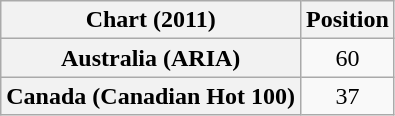<table class="wikitable sortable plainrowheaders" style="text-align:center">
<tr>
<th scope="col">Chart (2011)</th>
<th scope="col">Position</th>
</tr>
<tr>
<th scope="row">Australia (ARIA)</th>
<td>60</td>
</tr>
<tr>
<th scope="row">Canada (Canadian Hot 100)</th>
<td>37</td>
</tr>
</table>
